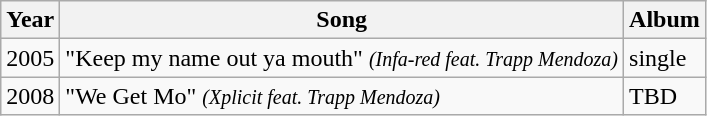<table class="wikitable">
<tr>
<th>Year</th>
<th>Song</th>
<th>Album</th>
</tr>
<tr>
<td>2005</td>
<td>"Keep my name out ya mouth" <small><em>(Infa-red feat. Trapp Mendoza)</em></small></td>
<td>single</td>
</tr>
<tr>
<td>2008</td>
<td>"We Get Mo" <small><em>(Xplicit feat. Trapp Mendoza)</em></small></td>
<td>TBD</td>
</tr>
</table>
